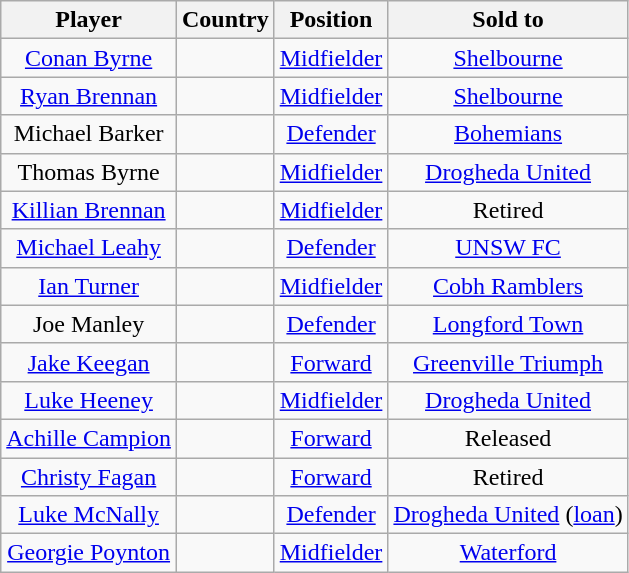<table class="wikitable" style="text-align:center">
<tr>
<th>Player</th>
<th>Country</th>
<th>Position</th>
<th>Sold to</th>
</tr>
<tr>
<td><a href='#'>Conan Byrne</a></td>
<td></td>
<td><a href='#'>Midfielder</a></td>
<td> <a href='#'>Shelbourne</a></td>
</tr>
<tr>
<td><a href='#'>Ryan Brennan</a></td>
<td></td>
<td><a href='#'>Midfielder</a></td>
<td> <a href='#'>Shelbourne</a></td>
</tr>
<tr>
<td>Michael Barker</td>
<td></td>
<td><a href='#'>Defender</a></td>
<td> <a href='#'>Bohemians</a></td>
</tr>
<tr>
<td>Thomas Byrne</td>
<td></td>
<td><a href='#'>Midfielder</a></td>
<td> <a href='#'>Drogheda United</a></td>
</tr>
<tr>
<td><a href='#'>Killian Brennan</a></td>
<td></td>
<td><a href='#'>Midfielder</a></td>
<td>Retired</td>
</tr>
<tr>
<td><a href='#'>Michael Leahy</a></td>
<td></td>
<td><a href='#'>Defender</a></td>
<td> <a href='#'>UNSW FC</a></td>
</tr>
<tr>
<td><a href='#'>Ian Turner</a></td>
<td></td>
<td><a href='#'>Midfielder</a></td>
<td> <a href='#'>Cobh Ramblers</a></td>
</tr>
<tr>
<td>Joe Manley</td>
<td></td>
<td><a href='#'>Defender</a></td>
<td> <a href='#'>Longford Town</a></td>
</tr>
<tr>
<td><a href='#'>Jake Keegan</a></td>
<td></td>
<td><a href='#'>Forward</a></td>
<td> <a href='#'>Greenville Triumph</a></td>
</tr>
<tr>
<td><a href='#'>Luke Heeney</a></td>
<td></td>
<td><a href='#'>Midfielder</a></td>
<td> <a href='#'>Drogheda United</a></td>
</tr>
<tr>
<td><a href='#'>Achille Campion</a></td>
<td></td>
<td><a href='#'>Forward</a></td>
<td>Released</td>
</tr>
<tr>
<td><a href='#'>Christy Fagan</a></td>
<td></td>
<td><a href='#'>Forward</a></td>
<td>Retired</td>
</tr>
<tr>
<td><a href='#'>Luke McNally</a></td>
<td></td>
<td><a href='#'>Defender</a></td>
<td> <a href='#'>Drogheda United</a> (<a href='#'>loan</a>)</td>
</tr>
<tr>
<td><a href='#'>Georgie Poynton</a></td>
<td></td>
<td><a href='#'>Midfielder</a></td>
<td> <a href='#'>Waterford</a></td>
</tr>
</table>
